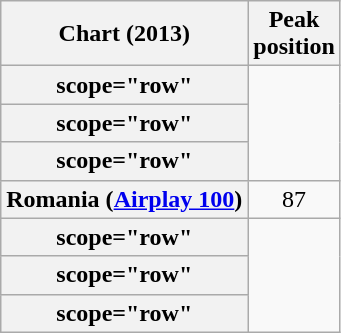<table class="wikitable sortable plainrowheaders">
<tr>
<th scope="col">Chart (2013)</th>
<th scope="col">Peak<br>position</th>
</tr>
<tr>
<th>scope="row" </th>
</tr>
<tr>
<th>scope="row" </th>
</tr>
<tr>
<th>scope="row" </th>
</tr>
<tr>
<th scope="row">Romania (<a href='#'>Airplay 100</a>)</th>
<td align="center">87</td>
</tr>
<tr>
<th>scope="row" </th>
</tr>
<tr>
<th>scope="row" </th>
</tr>
<tr>
<th>scope="row" </th>
</tr>
</table>
